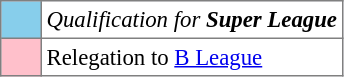<table bgcolor="#f7f8ff" cellpadding="3" cellspacing="0" border="1" style="font-size: 95%; border: gray solid 1px; border-collapse: collapse;text-align:center;">
<tr>
<td style="background: #87ceeb;" width="20"></td>
<td bgcolor="#ffffff" align="left"><em>Qualification for <strong>Super League<strong><em></td>
</tr>
<tr>
<td style="background: #ffc0cb" width="20"></td>
<td bgcolor="#ffffff" align="left"></em>Relegation to <a href='#'>B League</a><em></td>
</tr>
</table>
